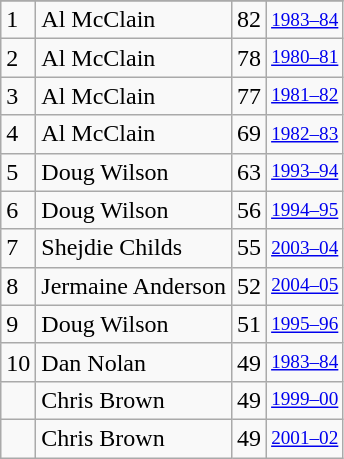<table class="wikitable">
<tr>
</tr>
<tr>
<td>1</td>
<td>Al McClain</td>
<td>82</td>
<td style="font-size:80%;"><a href='#'>1983–84</a></td>
</tr>
<tr>
<td>2</td>
<td>Al McClain</td>
<td>78</td>
<td style="font-size:80%;"><a href='#'>1980–81</a></td>
</tr>
<tr>
<td>3</td>
<td>Al McClain</td>
<td>77</td>
<td style="font-size:80%;"><a href='#'>1981–82</a></td>
</tr>
<tr>
<td>4</td>
<td>Al McClain</td>
<td>69</td>
<td style="font-size:80%;"><a href='#'>1982–83</a></td>
</tr>
<tr>
<td>5</td>
<td>Doug Wilson</td>
<td>63</td>
<td style="font-size:80%;"><a href='#'>1993–94</a></td>
</tr>
<tr>
<td>6</td>
<td>Doug Wilson</td>
<td>56</td>
<td style="font-size:80%;"><a href='#'>1994–95</a></td>
</tr>
<tr>
<td>7</td>
<td>Shejdie Childs</td>
<td>55</td>
<td style="font-size:80%;"><a href='#'>2003–04</a></td>
</tr>
<tr>
<td>8</td>
<td>Jermaine Anderson</td>
<td>52</td>
<td style="font-size:80%;"><a href='#'>2004–05</a></td>
</tr>
<tr>
<td>9</td>
<td>Doug Wilson</td>
<td>51</td>
<td style="font-size:80%;"><a href='#'>1995–96</a></td>
</tr>
<tr>
<td>10</td>
<td>Dan Nolan</td>
<td>49</td>
<td style="font-size:80%;"><a href='#'>1983–84</a></td>
</tr>
<tr>
<td></td>
<td>Chris Brown</td>
<td>49</td>
<td style="font-size:80%;"><a href='#'>1999–00</a></td>
</tr>
<tr>
<td></td>
<td>Chris Brown</td>
<td>49</td>
<td style="font-size:80%;"><a href='#'>2001–02</a></td>
</tr>
</table>
